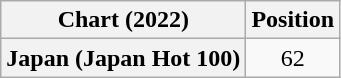<table class="wikitable plainrowheaders" style="text-align:center">
<tr>
<th scope="col">Chart (2022)</th>
<th scope="col">Position</th>
</tr>
<tr>
<th scope="row">Japan (Japan Hot 100)</th>
<td>62</td>
</tr>
</table>
